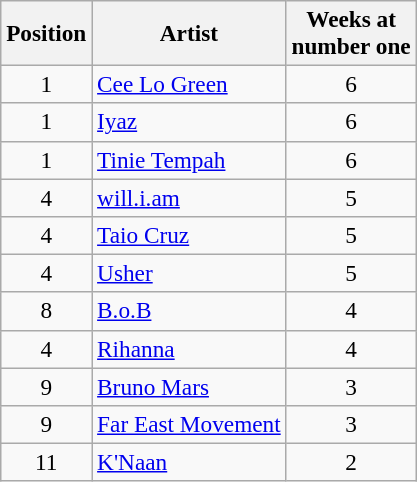<table class="wikitable plainrowheaders sortable" style="font-size:97%;">
<tr>
<th scope=col>Position</th>
<th scope=col>Artist</th>
<th scope=col>Weeks at<br>number one</th>
</tr>
<tr>
<td align=center>1</td>
<td><a href='#'>Cee Lo Green</a></td>
<td align=center>6</td>
</tr>
<tr>
<td align=center>1</td>
<td><a href='#'>Iyaz</a></td>
<td align=center>6</td>
</tr>
<tr>
<td align=center>1</td>
<td><a href='#'>Tinie Tempah</a></td>
<td align=center>6</td>
</tr>
<tr>
<td align=center>4</td>
<td><a href='#'>will.i.am</a></td>
<td align=center>5</td>
</tr>
<tr>
<td align=center>4</td>
<td><a href='#'>Taio Cruz</a></td>
<td align=center>5</td>
</tr>
<tr>
<td align=center>4</td>
<td><a href='#'>Usher</a></td>
<td align=center>5</td>
</tr>
<tr>
<td align=center>8</td>
<td><a href='#'>B.o.B</a></td>
<td align=center>4</td>
</tr>
<tr>
<td align=center>4</td>
<td><a href='#'>Rihanna</a></td>
<td align=center>4</td>
</tr>
<tr>
<td align=center>9</td>
<td><a href='#'>Bruno Mars</a></td>
<td align=center>3</td>
</tr>
<tr>
<td align=center>9</td>
<td><a href='#'>Far East Movement</a></td>
<td align=center>3</td>
</tr>
<tr>
<td align=center>11</td>
<td><a href='#'>K'Naan</a></td>
<td align=center>2</td>
</tr>
</table>
